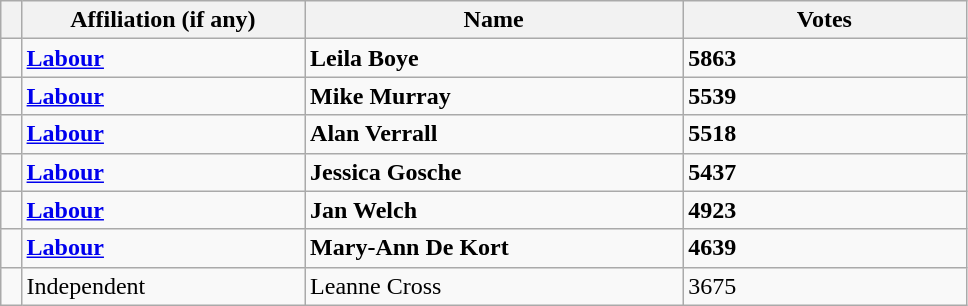<table class="wikitable" style="width:51%;">
<tr>
<th style="width:1%;"></th>
<th style="width:15%;">Affiliation (if any)</th>
<th style="width:20%;">Name</th>
<th style="width:15%;">Votes</th>
</tr>
<tr>
<td bgcolor=></td>
<td><strong><a href='#'>Labour</a></strong></td>
<td><strong>Leila Boye</strong></td>
<td><strong>5863</strong></td>
</tr>
<tr>
<td bgcolor=></td>
<td><strong><a href='#'>Labour</a></strong></td>
<td><strong>Mike Murray</strong></td>
<td><strong>5539</strong></td>
</tr>
<tr>
<td bgcolor=></td>
<td><strong><a href='#'>Labour</a></strong></td>
<td><strong>Alan Verrall</strong></td>
<td><strong>5518</strong></td>
</tr>
<tr>
<td bgcolor=></td>
<td><strong><a href='#'>Labour</a></strong></td>
<td><strong>Jessica Gosche</strong></td>
<td><strong>5437</strong></td>
</tr>
<tr>
<td bgcolor=></td>
<td><strong><a href='#'>Labour</a></strong></td>
<td><strong>Jan Welch</strong></td>
<td><strong>4923</strong></td>
</tr>
<tr>
<td bgcolor=></td>
<td><strong><a href='#'>Labour</a></strong></td>
<td><strong>Mary-Ann De Kort</strong></td>
<td><strong>4639</strong></td>
</tr>
<tr>
<td bgcolor=></td>
<td>Independent</td>
<td>Leanne Cross</td>
<td>3675</td>
</tr>
</table>
